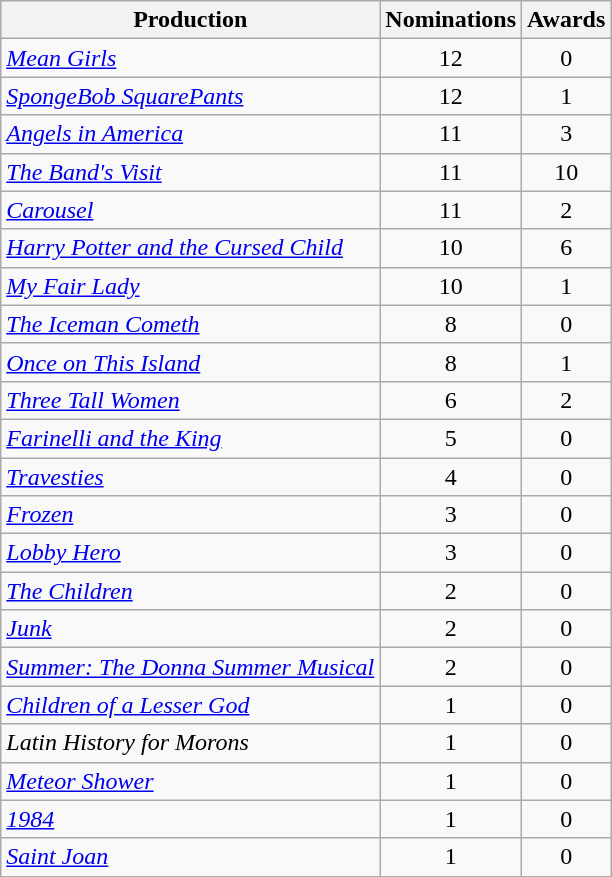<table class="wikitable sortable">
<tr>
<th>Production</th>
<th>Nominations</th>
<th>Awards</th>
</tr>
<tr>
<td><a href='#'><em>Mean Girls</em></a></td>
<td align="center">12</td>
<td align="center">0</td>
</tr>
<tr>
<td><a href='#'><em>SpongeBob SquarePants</em></a></td>
<td align="center">12</td>
<td align="center">1</td>
</tr>
<tr>
<td><em><a href='#'>Angels in America</a></em></td>
<td align="center">11</td>
<td align="center">3</td>
</tr>
<tr>
<td><a href='#'><em>The Band's Visit</em></a></td>
<td align="center">11</td>
<td align="center">10</td>
</tr>
<tr>
<td><a href='#'><em>Carousel</em></a></td>
<td align="center">11</td>
<td align="center">2</td>
</tr>
<tr>
<td><em><a href='#'>Harry Potter and the Cursed Child</a></em></td>
<td align="center">10</td>
<td align="center">6</td>
</tr>
<tr>
<td><em><a href='#'>My Fair Lady</a></em></td>
<td align="center">10</td>
<td align="center">1</td>
</tr>
<tr>
<td><em><a href='#'>The Iceman Cometh</a></em></td>
<td align="center">8</td>
<td align="center">0</td>
</tr>
<tr>
<td><em><a href='#'>Once on This Island</a></em></td>
<td align="center">8</td>
<td align="center">1</td>
</tr>
<tr>
<td><em><a href='#'>Three Tall Women</a></em></td>
<td align="center">6</td>
<td align="center">2</td>
</tr>
<tr>
<td><em><a href='#'>Farinelli and the King</a></em></td>
<td align="center">5</td>
<td align="center">0</td>
</tr>
<tr>
<td><em><a href='#'>Travesties</a></em></td>
<td align="center">4</td>
<td align="center">0</td>
</tr>
<tr>
<td><a href='#'><em>Frozen</em></a></td>
<td align="center">3</td>
<td align="center">0</td>
</tr>
<tr>
<td><em><a href='#'>Lobby Hero</a></em></td>
<td align="center">3</td>
<td align="center">0</td>
</tr>
<tr>
<td><a href='#'><em>The Children</em></a></td>
<td align="center">2</td>
<td align="center">0</td>
</tr>
<tr>
<td><a href='#'><em>Junk</em></a></td>
<td align="center">2</td>
<td align="center">0</td>
</tr>
<tr>
<td><em><a href='#'>Summer: The Donna Summer Musical</a></em></td>
<td align="center">2</td>
<td align="center">0</td>
</tr>
<tr>
<td><a href='#'><em>Children of a Lesser God</em></a></td>
<td align="center">1</td>
<td align="center">0</td>
</tr>
<tr>
<td><em>Latin History for Morons</em></td>
<td align="center">1</td>
<td align="center">0</td>
</tr>
<tr>
<td><a href='#'><em>Meteor Shower</em></a></td>
<td align="center">1</td>
<td align="center">0</td>
</tr>
<tr>
<td><a href='#'><em>1984</em></a></td>
<td align="center">1</td>
<td align="center">0</td>
</tr>
<tr>
<td><a href='#'><em>Saint Joan</em></a></td>
<td align="center">1</td>
<td align="center">0</td>
</tr>
</table>
